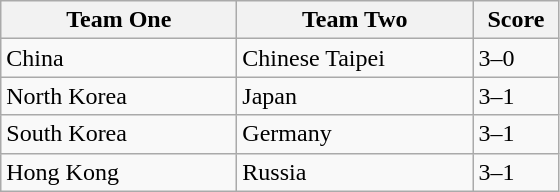<table class="wikitable">
<tr>
<th width=150>Team One</th>
<th width=150>Team Two</th>
<th width=50>Score</th>
</tr>
<tr>
<td>China</td>
<td>Chinese Taipei</td>
<td>3–0</td>
</tr>
<tr>
<td>North Korea</td>
<td>Japan</td>
<td>3–1</td>
</tr>
<tr>
<td>South Korea</td>
<td>Germany</td>
<td>3–1</td>
</tr>
<tr>
<td>Hong Kong</td>
<td>Russia</td>
<td>3–1</td>
</tr>
</table>
